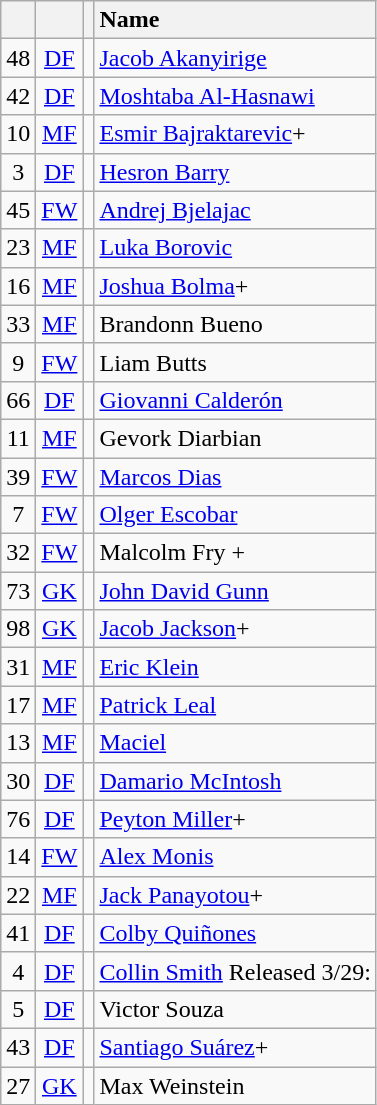<table class="wikitable sortable" style="text-align:center;">
<tr>
<th></th>
<th></th>
<th></th>
<th style="text-align:left;">Name</th>
</tr>
<tr>
<td>48</td>
<td><a href='#'>DF</a></td>
<td></td>
<td data-sort-value="Akanyirige, Jacob" style="text-align:left;"><a href='#'>Jacob Akanyirige</a></td>
</tr>
<tr>
<td>42</td>
<td><a href='#'>DF</a></td>
<td></td>
<td data-sort-value=" Al-Hasnawi, Moshtaba" style="text-align:left;"><a href='#'>Moshtaba Al-Hasnawi</a></td>
</tr>
<tr>
<td>10</td>
<td><a href='#'>MF</a></td>
<td></td>
<td data-sort-value="Bajraktarevic, Esmir" style="text-align:left;"><a href='#'>Esmir Bajraktarevic</a>+</td>
</tr>
<tr>
<td>3</td>
<td><a href='#'>DF</a></td>
<td></td>
<td data-sort-value="Barry, Hesron" style="text-align:left;"><a href='#'>Hesron Barry</a></td>
</tr>
<tr>
<td>45</td>
<td><a href='#'>FW</a></td>
<td></td>
<td data-sort-value="Bjelajac, Andrej" style="text-align:left;"><a href='#'>Andrej Bjelajac</a></td>
</tr>
<tr>
<td>23</td>
<td><a href='#'>MF</a></td>
<td></td>
<td data-sort-value="Borovic, Luka" style="text-align:left;"><a href='#'>Luka Borovic</a></td>
</tr>
<tr>
<td>16</td>
<td><a href='#'>MF</a></td>
<td></td>
<td data-sort-value="Bolma, Joshua" style="text-align:left;"><a href='#'>Joshua Bolma</a>+</td>
</tr>
<tr>
<td>33</td>
<td><a href='#'>MF</a></td>
<td></td>
<td data-sort-value="Bueno, Brandonn" style="text-align:left;">Brandonn Bueno </td>
</tr>
<tr>
<td>9</td>
<td><a href='#'>FW</a></td>
<td></td>
<td data-sort-value="Butts, Liam" style="text-align:left;">Liam Butts </td>
</tr>
<tr>
<td>66</td>
<td><a href='#'>DF</a></td>
<td></td>
<td data-sort-value="Calderon, Giovanni" style="text-align:left;"><a href='#'>Giovanni Calderón</a></td>
</tr>
<tr>
<td>11</td>
<td><a href='#'>MF</a></td>
<td></td>
<td data-sort-value="Diarbian, Gevork" style="text-align:left;">Gevork Diarbian </td>
</tr>
<tr>
<td>39</td>
<td><a href='#'>FW</a></td>
<td></td>
<td data-sort-value="Dias, Marcos" style="text-align:left;"><a href='#'>Marcos Dias</a></td>
</tr>
<tr>
<td>7</td>
<td><a href='#'>FW</a></td>
<td> </td>
<td data-sort-value="Escobar, Olger" style="text-align:left;"><a href='#'>Olger Escobar</a></td>
</tr>
<tr>
<td>32</td>
<td><a href='#'>FW</a></td>
<td></td>
<td data-sort-value="Fry, Malcolm" style="text-align:left;">Malcolm Fry +</td>
</tr>
<tr>
<td>73</td>
<td><a href='#'>GK</a></td>
<td></td>
<td data-sort-value="Gunn, John David" style="text-align:left;"><a href='#'>John David Gunn</a></td>
</tr>
<tr>
<td>98</td>
<td><a href='#'>GK</a></td>
<td></td>
<td data-sort-value="Jackson, Jacob" style="text-align:left;"><a href='#'>Jacob Jackson</a>+</td>
</tr>
<tr>
<td>31</td>
<td><a href='#'>MF</a></td>
<td></td>
<td data-sort-value="Klein, Eric" style="text-align:left;"><a href='#'>Eric Klein</a></td>
</tr>
<tr>
<td>17</td>
<td><a href='#'>MF</a></td>
<td></td>
<td data-sort-value="Leal, Patrick" style="text-align:left;"><a href='#'>Patrick Leal</a></td>
</tr>
<tr>
<td>13</td>
<td><a href='#'>MF</a></td>
<td></td>
<td data-sort-value="Maciel" style="text-align:left;"><a href='#'>Maciel</a></td>
</tr>
<tr>
<td>30</td>
<td><a href='#'>DF</a></td>
<td></td>
<td data-sort-value="McIntosh, Damario" style="text-align:left;"><a href='#'>Damario McIntosh</a></td>
</tr>
<tr>
<td>76</td>
<td><a href='#'>DF</a></td>
<td></td>
<td data-sort-value="Miller, Peyton" style="text-align:left;"><a href='#'>Peyton Miller</a>+</td>
</tr>
<tr>
<td>14</td>
<td><a href='#'>FW</a></td>
<td></td>
<td data-sort-value="Monis, Alex" style="text-align:left;"><a href='#'>Alex Monis</a></td>
</tr>
<tr>
<td>22</td>
<td><a href='#'>MF</a></td>
<td></td>
<td data-sort-value="Panayotou, Jack" style="text-align:left;"><a href='#'>Jack Panayotou</a>+</td>
</tr>
<tr>
<td>41</td>
<td><a href='#'>DF</a></td>
<td></td>
<td data-sort-value="Quiñones, Colby" style="text-align:left;"><a href='#'>Colby Quiñones</a></td>
</tr>
<tr>
<td>4</td>
<td><a href='#'>DF</a></td>
<td></td>
<td data-sort-value="Smith, Collin" style="text-align:left;"><a href='#'>Collin Smith</a> Released 3/29:</td>
</tr>
<tr>
<td>5</td>
<td><a href='#'>DF</a></td>
<td></td>
<td data-sort-value="Souza, Victor" style="text-align:left;">Victor Souza </td>
</tr>
<tr>
<td>43</td>
<td><a href='#'>DF</a></td>
<td> </td>
<td data-sort-value="Suarez, Tiago" style="text-align:left;"><a href='#'>Santiago Suárez</a>+</td>
</tr>
<tr>
<td>27</td>
<td><a href='#'>GK</a></td>
<td></td>
<td data-sort-value="Weinstein, Max" style="text-align:left;">Max Weinstein</td>
</tr>
</table>
